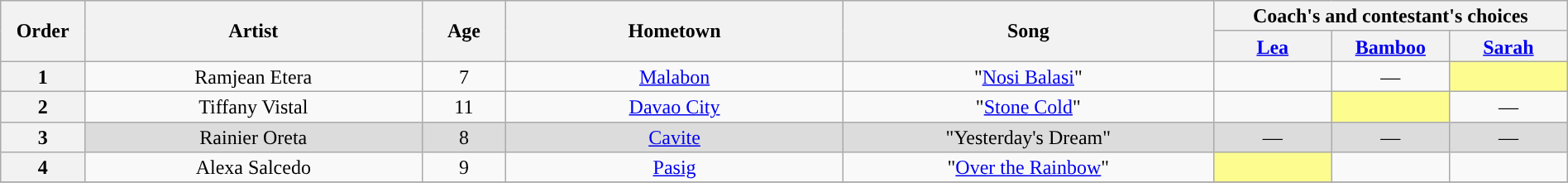<table class="wikitable" style="text-align:center; line-height:17px; width:100%;">
<tr>
<th rowspan="2" scope="col" width="05%">Order</th>
<th rowspan="2" scope="col" width="20%">Artist</th>
<th rowspan="2" scope="col" width="05%">Age</th>
<th rowspan="2" scope="col" width="20%">Hometown</th>
<th rowspan="2" scope="col" width="22%">Song</th>
<th colspan="3" scope="col" width="28%">Coach's and contestant's choices</th>
</tr>
<tr>
<th width="07%"><a href='#'>Lea</a></th>
<th width="07%"><a href='#'>Bamboo</a></th>
<th width="07%"><a href='#'>Sarah</a></th>
</tr>
<tr>
<th>1</th>
<td>Ramjean Etera</td>
<td>7</td>
<td><a href='#'>Malabon</a></td>
<td>"<a href='#'>Nosi Balasi</a>"</td>
<td><strong></strong></td>
<td>—</td>
<td style="background:#fdfc8f;"><strong></strong></td>
</tr>
<tr>
<th>2</th>
<td>Tiffany Vistal</td>
<td>11</td>
<td><a href='#'>Davao City</a></td>
<td>"<a href='#'>Stone Cold</a>"</td>
<td><strong></strong></td>
<td style="background:#fdfc8f;"><strong></strong></td>
<td>—</td>
</tr>
<tr>
<th>3</th>
<td style="background:#DCDCDC;">Rainier Oreta</td>
<td style="background:#DCDCDC;">8</td>
<td style="background:#DCDCDC;"><a href='#'>Cavite</a></td>
<td style="background:#DCDCDC;">"Yesterday's Dream"</td>
<td style="background:#DCDCDC;">—</td>
<td style="background:#DCDCDC;">—</td>
<td style="background:#DCDCDC;">—</td>
</tr>
<tr>
<th>4</th>
<td>Alexa Salcedo</td>
<td>9</td>
<td><a href='#'>Pasig</a></td>
<td>"<a href='#'>Over the Rainbow</a>"</td>
<td style="background:#fdfc8f;"><strong></strong></td>
<td><strong></strong></td>
<td><strong></strong></td>
</tr>
<tr>
</tr>
</table>
